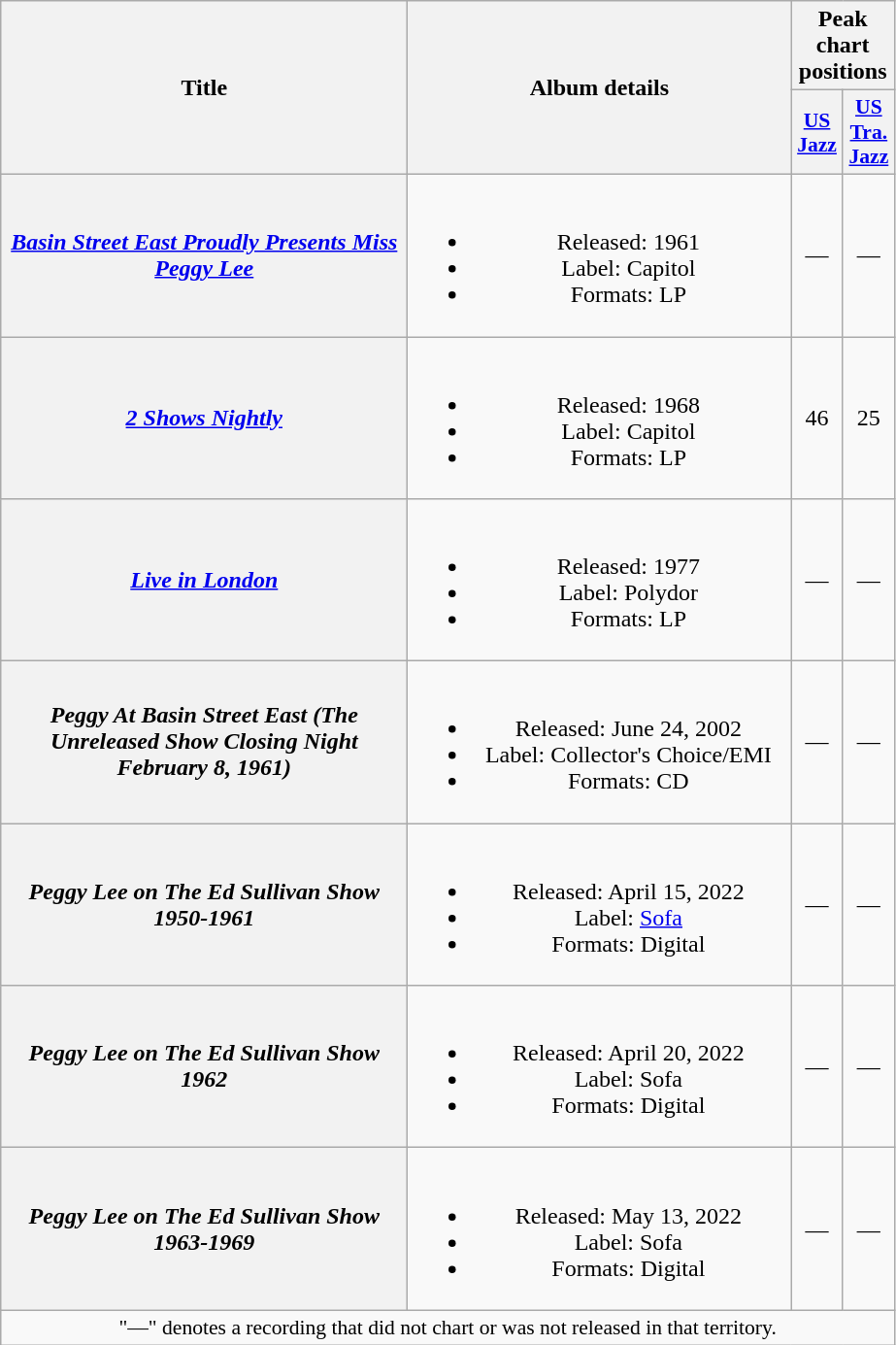<table class="wikitable plainrowheaders" style="text-align:center;">
<tr>
<th scope="col" rowspan="2" style="width:17em;">Title</th>
<th scope="col" rowspan="2" style="width:16em;">Album details</th>
<th scope="col" colspan="2">Peak chart positions</th>
</tr>
<tr>
<th scope="col" style="width:2em;font-size:90%;"><a href='#'>US Jazz</a><br></th>
<th scope="col" style="width:2em;font-size:90%;"><a href='#'>US Tra. Jazz</a><br></th>
</tr>
<tr>
<th scope="row"><em><a href='#'>Basin Street East Proudly Presents Miss Peggy Lee</a></em></th>
<td><br><ul><li>Released: 1961</li><li>Label: Capitol</li><li>Formats: LP</li></ul></td>
<td>—</td>
<td>—</td>
</tr>
<tr>
<th scope="row"><em><a href='#'>2 Shows Nightly</a></em></th>
<td><br><ul><li>Released: 1968</li><li>Label: Capitol</li><li>Formats: LP</li></ul></td>
<td>46</td>
<td>25</td>
</tr>
<tr>
<th scope="row"><em><a href='#'>Live in London</a></em></th>
<td><br><ul><li>Released: 1977</li><li>Label: Polydor</li><li>Formats: LP</li></ul></td>
<td>—</td>
<td>—</td>
</tr>
<tr>
<th scope="row"><em>Peggy At Basin Street East (The Unreleased Show Closing Night February 8, 1961)</em></th>
<td><br><ul><li>Released: June 24, 2002</li><li>Label: Collector's Choice/EMI</li><li>Formats: CD</li></ul></td>
<td>—</td>
<td>—</td>
</tr>
<tr>
<th scope="row"><em>Peggy Lee on The Ed Sullivan Show 1950-1961</em></th>
<td><br><ul><li>Released: April 15, 2022</li><li>Label: <a href='#'>Sofa</a></li><li>Formats: Digital</li></ul></td>
<td>—</td>
<td>—</td>
</tr>
<tr>
<th scope="row"><em>Peggy Lee on The Ed Sullivan Show 1962</em></th>
<td><br><ul><li>Released: April 20, 2022</li><li>Label: Sofa</li><li>Formats: Digital</li></ul></td>
<td>—</td>
<td>—</td>
</tr>
<tr>
<th scope="row"><em>Peggy Lee on The Ed Sullivan Show 1963-1969</em></th>
<td><br><ul><li>Released: May 13, 2022</li><li>Label: Sofa</li><li>Formats: Digital</li></ul></td>
<td>—</td>
<td>—</td>
</tr>
<tr>
<td colspan="4" style="font-size:90%">"—" denotes a recording that did not chart or was not released in that territory.</td>
</tr>
</table>
